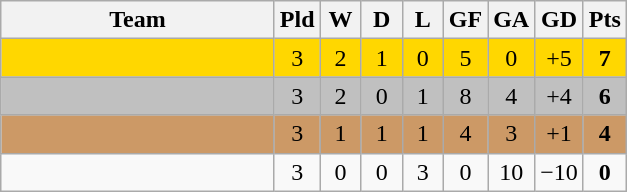<table class="wikitable" style="text-align:center;">
<tr>
<th width=175>Team</th>
<th width=20 abbr="Played">Pld</th>
<th width=20 abbr="Won">W</th>
<th width=20 abbr="Drawn">D</th>
<th width=20 abbr="Lost">L</th>
<th width=20 abbr="Goals for">GF</th>
<th width=20 abbr="Goals against">GA</th>
<th width=20 abbr="Goal difference">GD</th>
<th width=20 abbr="Points">Pts</th>
</tr>
<tr bgcolor=gold>
<td align=left></td>
<td>3</td>
<td>2</td>
<td>1</td>
<td>0</td>
<td>5</td>
<td>0</td>
<td>+5</td>
<td><strong>7</strong></td>
</tr>
<tr bgcolor=silver>
<td align=left></td>
<td>3</td>
<td>2</td>
<td>0</td>
<td>1</td>
<td>8</td>
<td>4</td>
<td>+4</td>
<td><strong>6</strong></td>
</tr>
<tr bgcolor=#cc9966>
<td align=left></td>
<td>3</td>
<td>1</td>
<td>1</td>
<td>1</td>
<td>4</td>
<td>3</td>
<td>+1</td>
<td><strong>4</strong></td>
</tr>
<tr>
<td align=left></td>
<td>3</td>
<td>0</td>
<td>0</td>
<td>3</td>
<td>0</td>
<td>10</td>
<td>−10</td>
<td><strong>0</strong></td>
</tr>
</table>
